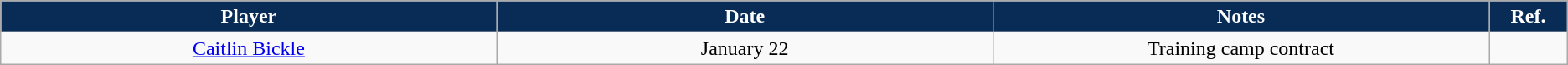<table class="wikitable sortable sortable" style="text-align: center">
<tr>
<th style="background:#092C57; color:white" width="10%">Player</th>
<th style="background:#092C57; color:white" width="10%">Date</th>
<th style="background:#092C57; color:white" width="10%">Notes</th>
<th style="background:#092C57; color:white" width="1%" class="unsortable">Ref.</th>
</tr>
<tr>
<td><a href='#'>Caitlin Bickle</a></td>
<td>January 22</td>
<td>Training camp contract</td>
<td></td>
</tr>
</table>
